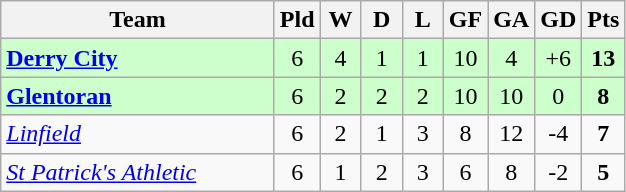<table class="wikitable" style="text-align: center;">
<tr>
<th width="175">Team</th>
<th width="20">Pld</th>
<th width="20">W</th>
<th width="20">D</th>
<th width="20">L</th>
<th width="20">GF</th>
<th width="20">GA</th>
<th width="20">GD</th>
<th width="20">Pts</th>
</tr>
<tr style="background: #ccffcc;">
<td style="text-align:left;"> <strong><a href='#'>Derry City</a></strong></td>
<td>6</td>
<td>4</td>
<td>1</td>
<td>1</td>
<td>10</td>
<td>4</td>
<td>+6</td>
<td><strong>13</strong></td>
</tr>
<tr style="background: #ccffcc;">
<td style="text-align:left;"> <strong><a href='#'>Glentoran</a></strong></td>
<td>6</td>
<td>2</td>
<td>2</td>
<td>2</td>
<td>10</td>
<td>10</td>
<td>0</td>
<td><strong>8</strong></td>
</tr>
<tr>
<td style="text-align:left;"> <em><a href='#'>Linfield</a></em></td>
<td>6</td>
<td>2</td>
<td>1</td>
<td>3</td>
<td>8</td>
<td>12</td>
<td>-4</td>
<td><strong>7</strong></td>
</tr>
<tr>
<td style="text-align:left;"> <em><a href='#'>St Patrick's Athletic</a></em></td>
<td>6</td>
<td>1</td>
<td>2</td>
<td>3</td>
<td>6</td>
<td>8</td>
<td>-2</td>
<td><strong>5</strong></td>
</tr>
</table>
